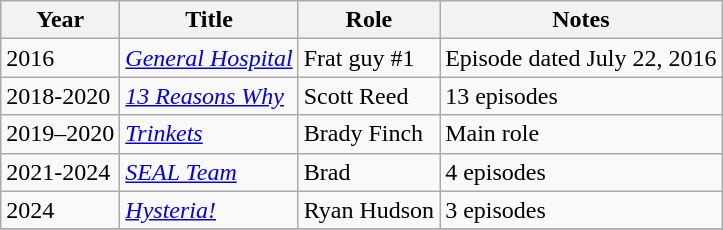<table class="wikitable sortable">
<tr>
<th>Year</th>
<th>Title</th>
<th>Role</th>
<th class="unsortable">Notes</th>
</tr>
<tr>
<td>2016</td>
<td><em><a href='#'>General Hospital</a></em></td>
<td>Frat guy #1</td>
<td>Episode dated July 22, 2016</td>
</tr>
<tr>
<td>2018-2020</td>
<td><em><a href='#'>13 Reasons Why</a></em></td>
<td>Scott Reed</td>
<td>13 episodes</td>
</tr>
<tr>
<td>2019–2020</td>
<td><em><a href='#'>Trinkets</a></em></td>
<td>Brady Finch</td>
<td>Main role</td>
</tr>
<tr>
<td>2021-2024</td>
<td><em><a href='#'>SEAL Team</a></em></td>
<td>Brad</td>
<td>4 episodes</td>
</tr>
<tr>
<td>2024</td>
<td><em><a href='#'>Hysteria!</a></em></td>
<td>Ryan Hudson</td>
<td>3 episodes</td>
</tr>
<tr>
</tr>
</table>
